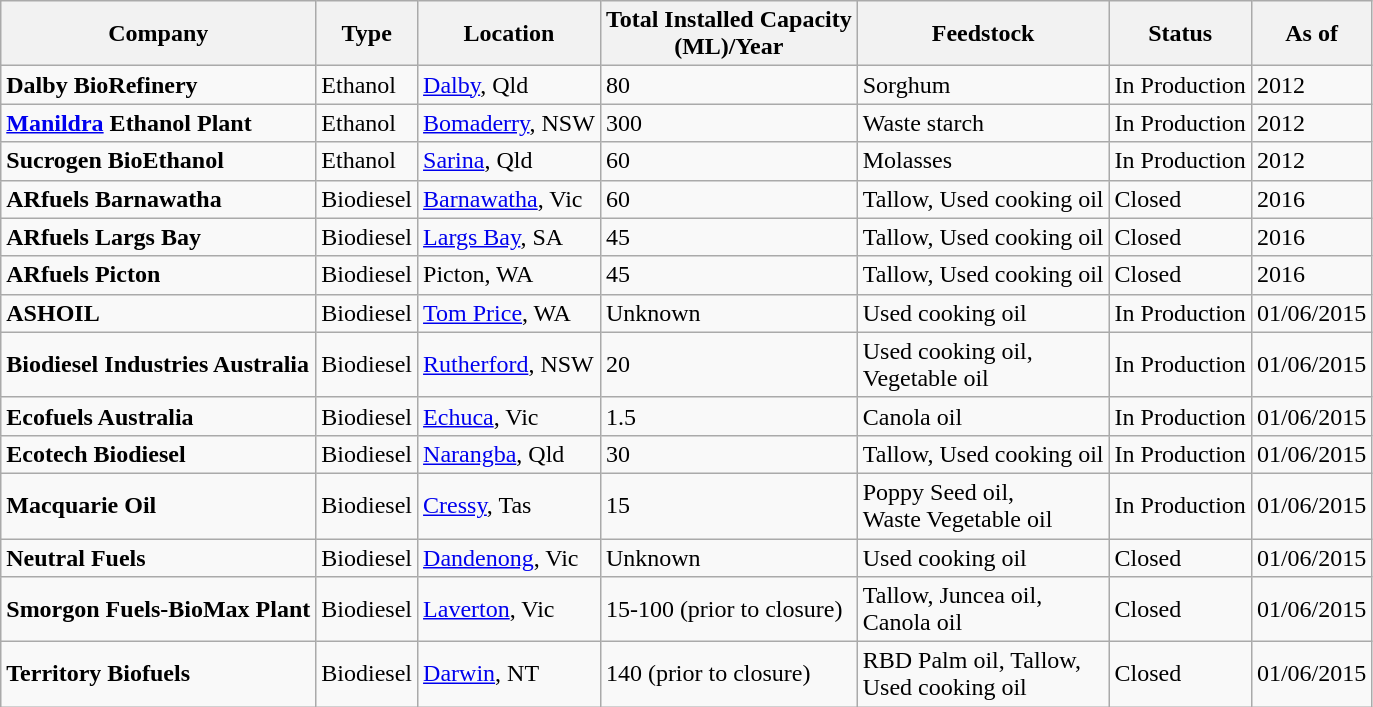<table class="wikitable">
<tr>
<th>Company</th>
<th>Type</th>
<th>Location</th>
<th>Total Installed Capacity<br>(ML)/Year</th>
<th>Feedstock</th>
<th>Status</th>
<th>As of</th>
</tr>
<tr>
<td><strong>Dalby BioRefinery</strong></td>
<td>Ethanol</td>
<td><a href='#'>Dalby</a>, Qld</td>
<td>80</td>
<td>Sorghum</td>
<td>In Production</td>
<td>2012</td>
</tr>
<tr>
<td><strong><a href='#'>Manildra</a> Ethanol Plant</strong></td>
<td>Ethanol</td>
<td><a href='#'>Bomaderry</a>, NSW</td>
<td>300</td>
<td>Waste starch</td>
<td>In Production</td>
<td>2012</td>
</tr>
<tr>
<td><strong>Sucrogen BioEthanol</strong></td>
<td>Ethanol</td>
<td><a href='#'>Sarina</a>, Qld</td>
<td>60</td>
<td>Molasses</td>
<td>In Production</td>
<td>2012</td>
</tr>
<tr>
<td><strong>ARfuels Barnawatha</strong></td>
<td>Biodiesel</td>
<td><a href='#'>Barnawatha</a>, Vic</td>
<td>60</td>
<td>Tallow, Used cooking oil</td>
<td>Closed</td>
<td>2016</td>
</tr>
<tr>
<td><strong>ARfuels Largs Bay</strong></td>
<td>Biodiesel</td>
<td><a href='#'>Largs Bay</a>, SA</td>
<td>45</td>
<td>Tallow, Used cooking oil</td>
<td>Closed</td>
<td>2016</td>
</tr>
<tr>
<td><strong>ARfuels Picton</strong></td>
<td>Biodiesel</td>
<td>Picton, WA</td>
<td>45</td>
<td>Tallow, Used cooking oil</td>
<td>Closed</td>
<td>2016</td>
</tr>
<tr>
<td><strong>ASHOIL</strong></td>
<td>Biodiesel</td>
<td><a href='#'>Tom Price</a>, WA</td>
<td>Unknown</td>
<td>Used cooking oil</td>
<td>In Production</td>
<td>01/06/2015</td>
</tr>
<tr>
<td><strong>Biodiesel Industries Australia</strong></td>
<td>Biodiesel</td>
<td><a href='#'>Rutherford</a>, NSW</td>
<td>20</td>
<td>Used cooking oil,<br>Vegetable oil</td>
<td>In Production</td>
<td>01/06/2015</td>
</tr>
<tr>
<td><strong>Ecofuels Australia</strong></td>
<td>Biodiesel</td>
<td><a href='#'>Echuca</a>, Vic</td>
<td>1.5</td>
<td>Canola oil</td>
<td>In Production</td>
<td>01/06/2015</td>
</tr>
<tr>
<td><strong>Ecotech Biodiesel</strong></td>
<td>Biodiesel</td>
<td><a href='#'>Narangba</a>, Qld</td>
<td>30</td>
<td>Tallow, Used cooking oil</td>
<td>In Production</td>
<td>01/06/2015</td>
</tr>
<tr>
<td><strong>Macquarie Oil</strong></td>
<td>Biodiesel</td>
<td><a href='#'>Cressy</a>, Tas</td>
<td>15</td>
<td>Poppy Seed oil,<br>Waste Vegetable oil</td>
<td>In Production</td>
<td>01/06/2015</td>
</tr>
<tr>
<td><strong>Neutral Fuels</strong></td>
<td>Biodiesel</td>
<td><a href='#'>Dandenong</a>, Vic</td>
<td>Unknown</td>
<td>Used cooking oil</td>
<td>Closed</td>
<td>01/06/2015</td>
</tr>
<tr>
<td><strong>Smorgon Fuels-BioMax Plant</strong></td>
<td>Biodiesel</td>
<td><a href='#'>Laverton</a>, Vic</td>
<td>15-100 (prior to closure)</td>
<td>Tallow, Juncea oil,<br>Canola oil</td>
<td>Closed</td>
<td>01/06/2015</td>
</tr>
<tr>
<td><strong>Territory Biofuels</strong></td>
<td>Biodiesel</td>
<td><a href='#'>Darwin</a>, NT</td>
<td>140 (prior to closure)</td>
<td>RBD Palm oil, Tallow,<br>Used cooking oil</td>
<td>Closed</td>
<td>01/06/2015</td>
</tr>
</table>
